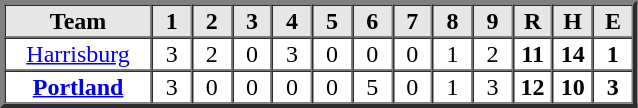<table border=3 cellspacing=0 width=425 style="margin-left:3em;">
<tr style="text-align:center; background-color:#e6e6e6;">
<th align=center width=22%>Team</th>
<th width=6%>1</th>
<th width=6%>2</th>
<th width=6%>3</th>
<th width=6%>4</th>
<th width=6%>5</th>
<th width=6%>6</th>
<th width=6%>7</th>
<th width=6%>8</th>
<th width=6%>9</th>
<th width=6%>R</th>
<th width=6%>H</th>
<th width=6%>E</th>
</tr>
<tr style="text-align:center;">
<td align=center><a href='#'>Harrisburg</a></td>
<td> 3 </td>
<td> 2 </td>
<td> 0 </td>
<td> 3 </td>
<td> 0 </td>
<td> 0 </td>
<td> 0 </td>
<td> 1 </td>
<td> 2 </td>
<td><strong>11</strong></td>
<td><strong>14</strong></td>
<td><strong>1</strong></td>
</tr>
<tr style="text-align:center;">
<td align=center><strong><a href='#'>Portland</a></strong></td>
<td> 3 </td>
<td> 0 </td>
<td> 0 </td>
<td> 0 </td>
<td> 0 </td>
<td> 5 </td>
<td> 0 </td>
<td> 1 </td>
<td> 3 </td>
<td><strong>12</strong></td>
<td><strong>10</strong></td>
<td><strong>3</strong></td>
</tr>
</table>
